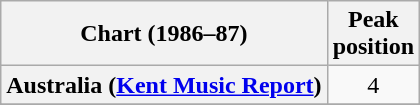<table class="wikitable plainrowheaders sortable">
<tr>
<th>Chart (1986–87)</th>
<th>Peak<br>position</th>
</tr>
<tr>
<th scope="row">Australia (<a href='#'>Kent Music Report</a>)</th>
<td style="text-align:center;">4</td>
</tr>
<tr>
</tr>
<tr>
</tr>
<tr>
</tr>
<tr>
</tr>
<tr>
</tr>
</table>
